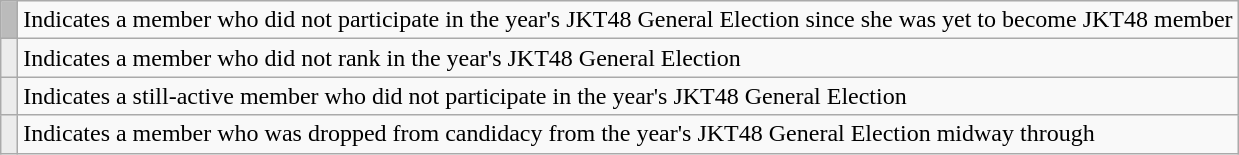<table class="wikitable">
<tr>
<td style="background:#bbb;"> </td>
<td>Indicates a member who did not participate in the year's JKT48 General Election since she was yet to become JKT48 member</td>
</tr>
<tr>
<td style="background:#ececec; text-align:center; color:gray;"></td>
<td>Indicates a member who did not rank in the year's JKT48 General Election</td>
</tr>
<tr>
<td style="background:#ececec; text-align:center; color:gray;"></td>
<td>Indicates a still-active member who did not participate in the year's JKT48 General Election</td>
</tr>
<tr>
<td style="background:#ececec; text-align:center; color:gray;"></td>
<td>Indicates a member who was dropped from candidacy from the year's JKT48 General Election midway through</td>
</tr>
</table>
